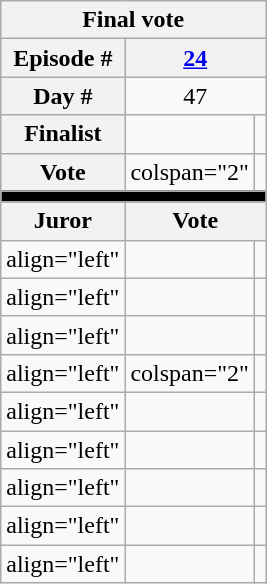<table class="wikitable nowrap" style="text-align:center; font-size:100%">
<tr>
<th colspan="3">Final vote</th>
</tr>
<tr>
<th>Episode #</th>
<th colspan="2"><a href='#'>24</a></th>
</tr>
<tr>
<th>Day #</th>
<td colspan="2">47</td>
</tr>
<tr>
<th>Finalist</th>
<td></td>
<td></td>
</tr>
<tr>
<th>Vote</th>
<td>colspan="2" </td>
</tr>
<tr>
<td colspan="3" bgcolor="black"></td>
</tr>
<tr>
<th>Juror</th>
<th colspan="2">Vote</th>
</tr>
<tr>
<td>align="left" </td>
<td></td>
<td></td>
</tr>
<tr>
<td>align="left" </td>
<td></td>
<td></td>
</tr>
<tr>
<td>align="left" </td>
<td></td>
<td></td>
</tr>
<tr>
<td>align="left" </td>
<td>colspan="2" </td>
</tr>
<tr>
<td>align="left" </td>
<td></td>
<td></td>
</tr>
<tr>
<td>align="left" </td>
<td></td>
<td></td>
</tr>
<tr>
<td>align="left" </td>
<td></td>
<td></td>
</tr>
<tr>
<td>align="left" </td>
<td></td>
<td></td>
</tr>
<tr>
<td>align="left" </td>
<td></td>
<td></td>
</tr>
</table>
